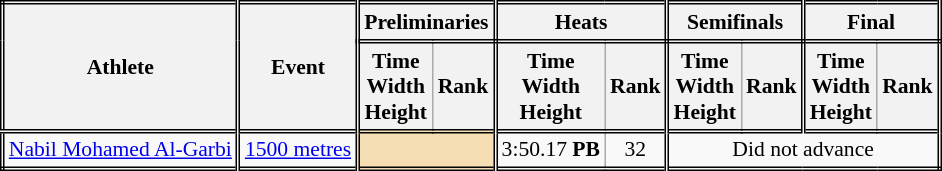<table class=wikitable style="font-size:90%; border: double;">
<tr>
<th rowspan="2" style="border-right:double">Athlete</th>
<th rowspan="2" style="border-right:double">Event</th>
<th colspan="2" style="border-right:double; border-bottom:double;">Preliminaries</th>
<th colspan="2" style="border-right:double; border-bottom:double;">Heats</th>
<th colspan="2" style="border-right:double; border-bottom:double;">Semifinals</th>
<th colspan="2" style="border-right:double; border-bottom:double;">Final</th>
</tr>
<tr>
<th>Time<br>Width<br>Height</th>
<th style="border-right:double">Rank</th>
<th>Time<br>Width<br>Height</th>
<th style="border-right:double">Rank</th>
<th>Time<br>Width<br>Height</th>
<th style="border-right:double">Rank</th>
<th>Time<br>Width<br>Height</th>
<th style="border-right:double">Rank</th>
</tr>
<tr style="border-top: double;">
<td style="border-right:double"><a href='#'>Nabil Mohamed Al-Garbi</a></td>
<td style="border-right:double"><a href='#'>1500 metres</a></td>
<td style="border-right:double" colspan= 2 bgcolor="wheat"></td>
<td align=center>3:50.17 <strong>PB</strong></td>
<td align=center style="border-right:double">32</td>
<td colspan="4" align=center>Did not advance</td>
</tr>
</table>
